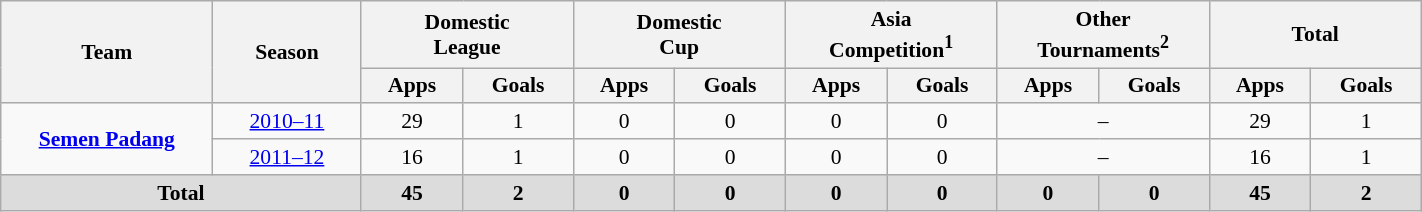<table class="wikitable" style=font-size:90% text-align: center width=75%>
<tr>
<th rowspan=2 width=10%><strong>Team</strong></th>
<th rowspan=2 width=7%><strong>Season</strong></th>
<th colspan=2 width=10%>Domestic<br>League</th>
<th colspan=2 width=10%>Domestic<br>Cup</th>
<th colspan=2 width=10%>Asia<br>Competition<sup>1</sup></th>
<th colspan=2 width=10%>Other<br>Tournaments<sup>2</sup></th>
<th colspan=2 width=10%>Total</th>
</tr>
<tr>
<th align=center><strong>Apps</strong></th>
<th align=center><strong>Goals</strong></th>
<th align=center><strong>Apps</strong></th>
<th align=center><strong>Goals</strong></th>
<th align=center><strong>Apps</strong></th>
<th align=center><strong>Goals</strong></th>
<th align=center><strong>Apps</strong></th>
<th align=center><strong>Goals</strong></th>
<th align=center><strong>Apps</strong></th>
<th align=center><strong>Goals</strong></th>
</tr>
<tr>
<td rowspan="2" align=center><strong><a href='#'>Semen Padang</a></strong></td>
<td align=center><a href='#'>2010–11</a></td>
<td align=center>29</td>
<td align=center>1</td>
<td align=center>0</td>
<td align=center>0</td>
<td align=center>0</td>
<td align=center>0</td>
<td colspan="2" align=center>–</td>
<td align=center>29</td>
<td align=center>1</td>
</tr>
<tr>
<td align=center><a href='#'>2011–12</a></td>
<td align=center>16</td>
<td align=center>1</td>
<td align=center>0</td>
<td align=center>0</td>
<td align=center>0</td>
<td align=center>0</td>
<td colspan="2" align=center>–</td>
<td align=center>16</td>
<td align=center>1</td>
</tr>
<tr>
<th style="background: #DCDCDC" colspan=2>Total</th>
<th style="background: #DCDCDC" align=center><strong>45</strong></th>
<th style="background: #DCDCDC" align=center><strong>2</strong></th>
<th style="background: #DCDCDC" align=center><strong>0</strong></th>
<th style="background: #DCDCDC" align=center><strong>0</strong></th>
<th style="background: #DCDCDC" align=center><strong>0</strong></th>
<th style="background: #DCDCDC" align=center><strong>0</strong></th>
<th style="background: #DCDCDC" align=center><strong>0</strong></th>
<th style="background: #DCDCDC" align=center><strong>0</strong></th>
<th style="background: #DCDCDC" align=center><strong>45</strong></th>
<th style="background: #DCDCDC" align=center><strong>2</strong></th>
</tr>
</table>
